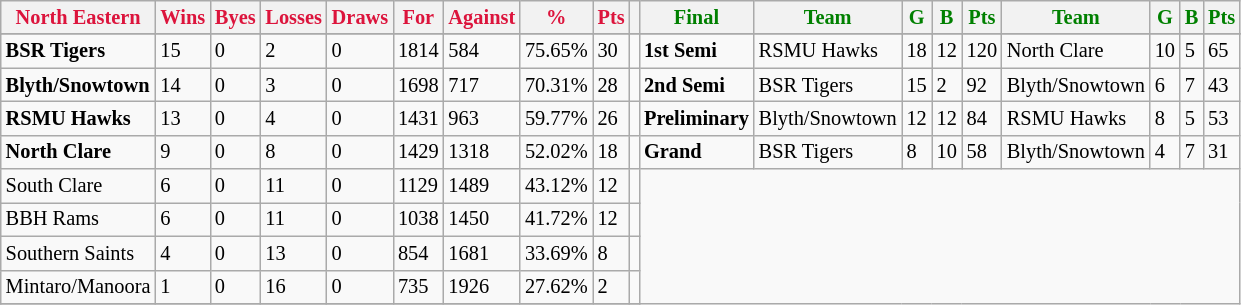<table class="wikitable" style="font-size: 85%; text-align: left;">
<tr>
<th style="color:crimson">North Eastern</th>
<th style="color:crimson">Wins</th>
<th style="color:crimson">Byes</th>
<th style="color:crimson">Losses</th>
<th style="color:crimson">Draws</th>
<th style="color:crimson">For</th>
<th style="color:crimson">Against</th>
<th style="color:crimson">%</th>
<th style="color:crimson">Pts</th>
<th></th>
<th style="color:green">Final</th>
<th style="color:green">Team</th>
<th style="color:green">G</th>
<th style="color:green">B</th>
<th style="color:green">Pts</th>
<th style="color:green">Team</th>
<th style="color:green">G</th>
<th style="color:green">B</th>
<th style="color:green">Pts</th>
</tr>
<tr>
</tr>
<tr>
</tr>
<tr>
<td><strong>	BSR Tigers	</strong></td>
<td>15</td>
<td>0</td>
<td>2</td>
<td>0</td>
<td>1814</td>
<td>584</td>
<td>75.65%</td>
<td>30</td>
<td></td>
<td><strong>1st Semi</strong></td>
<td>RSMU Hawks</td>
<td>18</td>
<td>12</td>
<td>120</td>
<td>North Clare</td>
<td>10</td>
<td>5</td>
<td>65</td>
</tr>
<tr>
<td><strong>	Blyth/Snowtown	</strong></td>
<td>14</td>
<td>0</td>
<td>3</td>
<td>0</td>
<td>1698</td>
<td>717</td>
<td>70.31%</td>
<td>28</td>
<td></td>
<td><strong>2nd Semi</strong></td>
<td>BSR Tigers</td>
<td>15</td>
<td>2</td>
<td>92</td>
<td>Blyth/Snowtown</td>
<td>6</td>
<td>7</td>
<td>43</td>
</tr>
<tr>
<td><strong>	RSMU Hawks	</strong></td>
<td>13</td>
<td>0</td>
<td>4</td>
<td>0</td>
<td>1431</td>
<td>963</td>
<td>59.77%</td>
<td>26</td>
<td></td>
<td><strong>Preliminary</strong></td>
<td>Blyth/Snowtown</td>
<td>12</td>
<td>12</td>
<td>84</td>
<td>RSMU Hawks</td>
<td>8</td>
<td>5</td>
<td>53</td>
</tr>
<tr>
<td><strong>	North Clare	</strong></td>
<td>9</td>
<td>0</td>
<td>8</td>
<td>0</td>
<td>1429</td>
<td>1318</td>
<td>52.02%</td>
<td>18</td>
<td></td>
<td><strong>Grand</strong></td>
<td>BSR Tigers</td>
<td>8</td>
<td>10</td>
<td>58</td>
<td>Blyth/Snowtown</td>
<td>4</td>
<td>7</td>
<td>31</td>
</tr>
<tr>
<td>South Clare</td>
<td>6</td>
<td>0</td>
<td>11</td>
<td>0</td>
<td>1129</td>
<td>1489</td>
<td>43.12%</td>
<td>12</td>
<td></td>
</tr>
<tr>
<td>BBH Rams</td>
<td>6</td>
<td>0</td>
<td>11</td>
<td>0</td>
<td>1038</td>
<td>1450</td>
<td>41.72%</td>
<td>12</td>
<td></td>
</tr>
<tr>
<td>Southern Saints</td>
<td>4</td>
<td>0</td>
<td>13</td>
<td>0</td>
<td>854</td>
<td>1681</td>
<td>33.69%</td>
<td>8</td>
<td></td>
</tr>
<tr>
<td>Mintaro/Manoora</td>
<td>1</td>
<td>0</td>
<td>16</td>
<td>0</td>
<td>735</td>
<td>1926</td>
<td>27.62%</td>
<td>2</td>
<td></td>
</tr>
<tr>
</tr>
</table>
